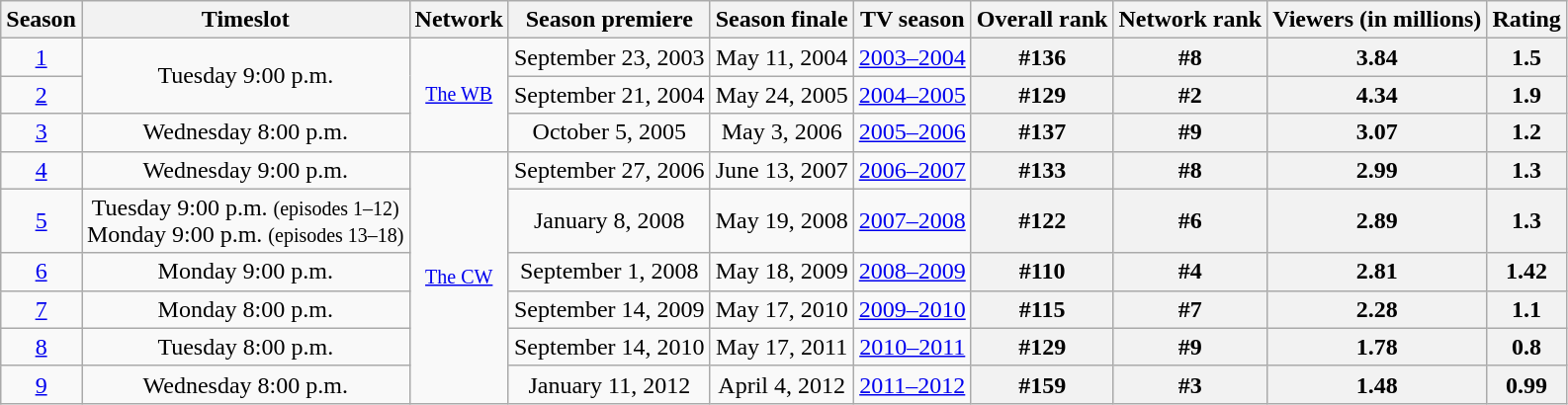<table class="wikitable plainrowheaders" style="text-align:center;">
<tr>
<th>Season</th>
<th>Timeslot</th>
<th>Network</th>
<th>Season premiere</th>
<th>Season finale</th>
<th>TV season</th>
<th>Overall rank</th>
<th>Network rank</th>
<th>Viewers (in millions)</th>
<th>Rating</th>
</tr>
<tr>
<td><a href='#'>1</a></td>
<td rowspan="2" style="text-align:center;">Tuesday 9:00 p.m.</td>
<td rowspan=3 span style="font-size: smaller;line-height:100%"><a href='#'>The WB</a></td>
<td>September 23, 2003</td>
<td>May 11, 2004</td>
<td><a href='#'>2003–2004</a></td>
<th style="text-align:center">#136</th>
<th style="text-align:center">#8</th>
<th style="text-align:center">3.84</th>
<th style="text-align:center">1.5</th>
</tr>
<tr>
<td><a href='#'>2</a></td>
<td>September 21, 2004</td>
<td>May 24, 2005</td>
<td><a href='#'>2004–2005</a></td>
<th style="text-align:center">#129</th>
<th style="text-align:center">#2</th>
<th style="text-align:center">4.34</th>
<th style="text-align:center">1.9</th>
</tr>
<tr>
<td><a href='#'>3</a></td>
<td>Wednesday 8:00 p.m.</td>
<td>October 5, 2005</td>
<td>May 3, 2006</td>
<td><a href='#'>2005–2006</a></td>
<th style="text-align:center">#137</th>
<th style="text-align:center">#9</th>
<th style="text-align:center">3.07</th>
<th style="text-align:center">1.2</th>
</tr>
<tr>
<td><a href='#'>4</a></td>
<td>Wednesday 9:00 p.m.</td>
<td rowspan=6 span style="font-size: smaller;line-height:100%"><a href='#'>The CW</a></td>
<td>September 27, 2006</td>
<td>June 13, 2007</td>
<td><a href='#'>2006–2007</a></td>
<th style="text-align:center">#133</th>
<th style="text-align:center">#8</th>
<th style="text-align:center">2.99</th>
<th style="text-align:center">1.3</th>
</tr>
<tr>
<td><a href='#'>5</a></td>
<td>Tuesday 9:00 p.m. <small>(episodes 1–12)</small><br>Monday 9:00 p.m. <small>(episodes 13–18) </small></td>
<td>January 8, 2008</td>
<td>May 19, 2008</td>
<td><a href='#'>2007–2008</a></td>
<th style="text-align:center">#122</th>
<th style="text-align:center">#6</th>
<th style="text-align:center">2.89</th>
<th style="text-align:center">1.3</th>
</tr>
<tr>
<td><a href='#'>6</a></td>
<td>Monday 9:00 p.m.</td>
<td>September 1, 2008</td>
<td>May 18, 2009</td>
<td><a href='#'>2008–2009</a></td>
<th style="text-align:center">#110</th>
<th style="text-align:center">#4</th>
<th style="text-align:center">2.81</th>
<th style="text-align:center">1.42</th>
</tr>
<tr>
<td><a href='#'>7</a></td>
<td>Monday 8:00 p.m.</td>
<td>September 14, 2009</td>
<td>May 17, 2010</td>
<td><a href='#'>2009–2010</a></td>
<th style="text-align:center">#115</th>
<th style="text-align:center">#7</th>
<th style="text-align:center">2.28</th>
<th style="text-align:center">1.1</th>
</tr>
<tr>
<td><a href='#'>8</a></td>
<td>Tuesday 8:00 p.m.</td>
<td>September 14, 2010</td>
<td>May 17, 2011</td>
<td><a href='#'>2010–2011</a></td>
<th style="text-align:center">#129</th>
<th style="text-align:center">#9</th>
<th style="text-align:center">1.78</th>
<th style="text-align:center">0.8</th>
</tr>
<tr>
<td><a href='#'>9</a></td>
<td>Wednesday 8:00 p.m.</td>
<td>January 11, 2012</td>
<td>April 4, 2012</td>
<td><a href='#'>2011–2012</a></td>
<th style="text-align:center">#159</th>
<th style="text-align:center">#3</th>
<th style="text-align:center">1.48</th>
<th style="text-align:center">0.99</th>
</tr>
</table>
